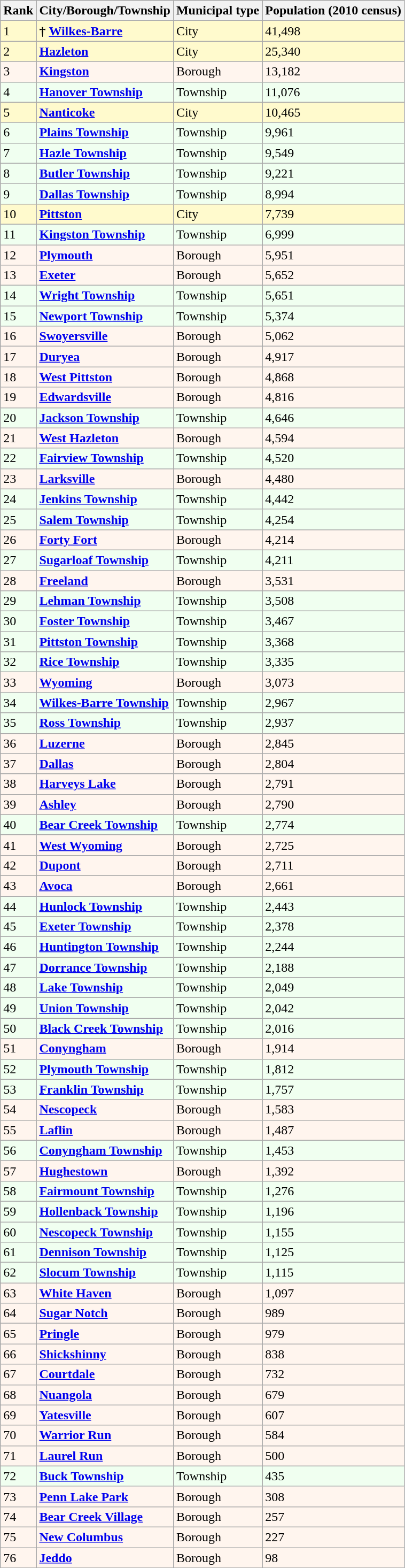<table class="wikitable sortable">
<tr>
<th>Rank</th>
<th>City/Borough/Township</th>
<th>Municipal type</th>
<th>Population (2010 census)</th>
</tr>
<tr style="background:#fffacd;">
<td>1</td>
<td><strong>†</strong> <strong><a href='#'>Wilkes-Barre</a></strong></td>
<td>City</td>
<td>41,498</td>
</tr>
<tr style="background:#fffacd;">
<td>2</td>
<td><strong><a href='#'>Hazleton</a></strong></td>
<td>City</td>
<td>25,340</td>
</tr>
<tr style="background:seaShell;">
<td>3</td>
<td><strong><a href='#'>Kingston</a></strong></td>
<td>Borough</td>
<td>13,182</td>
</tr>
<tr style="background:honeyDew;">
<td>4</td>
<td><strong><a href='#'>Hanover Township</a></strong></td>
<td>Township</td>
<td>11,076</td>
</tr>
<tr style="background:#fffacd;">
<td>5</td>
<td><strong><a href='#'>Nanticoke</a></strong></td>
<td>City</td>
<td>10,465</td>
</tr>
<tr style="background:honeyDew;">
<td>6</td>
<td><strong><a href='#'>Plains Township</a></strong></td>
<td>Township</td>
<td>9,961</td>
</tr>
<tr style="background:honeyDew;">
<td>7</td>
<td><strong><a href='#'>Hazle Township</a></strong></td>
<td>Township</td>
<td>9,549</td>
</tr>
<tr style="background:honeyDew;">
<td>8</td>
<td><strong><a href='#'>Butler Township</a></strong></td>
<td>Township</td>
<td>9,221</td>
</tr>
<tr style="background:honeyDew;">
<td>9</td>
<td><strong><a href='#'>Dallas Township</a></strong></td>
<td>Township</td>
<td>8,994</td>
</tr>
<tr style="background:#fffacd;">
<td>10</td>
<td><strong><a href='#'>Pittston</a></strong></td>
<td>City</td>
<td>7,739</td>
</tr>
<tr style="background:honeyDew;">
<td>11</td>
<td><strong><a href='#'>Kingston Township</a></strong></td>
<td>Township</td>
<td>6,999</td>
</tr>
<tr style="background:seaShell;">
<td>12</td>
<td><strong><a href='#'>Plymouth</a></strong></td>
<td>Borough</td>
<td>5,951</td>
</tr>
<tr style="background:seaShell;">
<td>13</td>
<td><strong><a href='#'>Exeter</a></strong></td>
<td>Borough</td>
<td>5,652</td>
</tr>
<tr style="background:honeyDew;">
<td>14</td>
<td><strong><a href='#'>Wright Township</a></strong></td>
<td>Township</td>
<td>5,651</td>
</tr>
<tr style="background:honeyDew;">
<td>15</td>
<td><strong><a href='#'>Newport Township</a></strong></td>
<td>Township</td>
<td>5,374</td>
</tr>
<tr style="background:seaShell;">
<td>16</td>
<td><strong><a href='#'>Swoyersville</a></strong></td>
<td>Borough</td>
<td>5,062</td>
</tr>
<tr style="background:seaShell;">
<td>17</td>
<td><strong><a href='#'>Duryea</a></strong></td>
<td>Borough</td>
<td>4,917</td>
</tr>
<tr style="background:seaShell;">
<td>18</td>
<td><strong><a href='#'>West Pittston</a></strong></td>
<td>Borough</td>
<td>4,868</td>
</tr>
<tr style="background:seaShell;">
<td>19</td>
<td><strong><a href='#'>Edwardsville</a></strong></td>
<td>Borough</td>
<td>4,816</td>
</tr>
<tr style="background:honeyDew;">
<td>20</td>
<td><strong><a href='#'>Jackson Township</a></strong></td>
<td>Township</td>
<td>4,646</td>
</tr>
<tr style="background:seaShell;">
<td>21</td>
<td><strong><a href='#'>West Hazleton</a></strong></td>
<td>Borough</td>
<td>4,594</td>
</tr>
<tr style="background:honeyDew;">
<td>22</td>
<td><strong><a href='#'>Fairview Township</a></strong></td>
<td>Township</td>
<td>4,520</td>
</tr>
<tr style="background:seaShell;">
<td>23</td>
<td><strong><a href='#'>Larksville</a></strong></td>
<td>Borough</td>
<td>4,480</td>
</tr>
<tr style="background:honeyDew;">
<td>24</td>
<td><strong><a href='#'>Jenkins Township</a></strong></td>
<td>Township</td>
<td>4,442</td>
</tr>
<tr style="background:honeyDew;">
<td>25</td>
<td><strong><a href='#'>Salem Township</a></strong></td>
<td>Township</td>
<td>4,254</td>
</tr>
<tr style="background:seaShell;">
<td>26</td>
<td><strong><a href='#'>Forty Fort</a></strong></td>
<td>Borough</td>
<td>4,214</td>
</tr>
<tr style="background:honeyDew;">
<td>27</td>
<td><strong><a href='#'>Sugarloaf Township</a></strong></td>
<td>Township</td>
<td>4,211</td>
</tr>
<tr style="background:seaShell;">
<td>28</td>
<td><strong><a href='#'>Freeland</a></strong></td>
<td>Borough</td>
<td>3,531</td>
</tr>
<tr style="background:honeyDew;">
<td>29</td>
<td><strong><a href='#'>Lehman Township</a></strong></td>
<td>Township</td>
<td>3,508</td>
</tr>
<tr style="background:honeyDew;">
<td>30</td>
<td><strong><a href='#'>Foster Township</a></strong></td>
<td>Township</td>
<td>3,467</td>
</tr>
<tr style="background:honeyDew;">
<td>31</td>
<td><strong><a href='#'>Pittston Township</a></strong></td>
<td>Township</td>
<td>3,368</td>
</tr>
<tr style="background:honeyDew;">
<td>32</td>
<td><strong><a href='#'>Rice Township</a></strong></td>
<td>Township</td>
<td>3,335</td>
</tr>
<tr style="background:seaShell;">
<td>33</td>
<td><strong><a href='#'>Wyoming</a></strong></td>
<td>Borough</td>
<td>3,073</td>
</tr>
<tr style="background:honeyDew;">
<td>34</td>
<td><strong><a href='#'>Wilkes-Barre Township</a></strong></td>
<td>Township</td>
<td>2,967</td>
</tr>
<tr style="background:honeyDew;">
<td>35</td>
<td><strong><a href='#'>Ross Township</a></strong></td>
<td>Township</td>
<td>2,937</td>
</tr>
<tr style="background:seaShell;">
<td>36</td>
<td><strong><a href='#'>Luzerne</a></strong></td>
<td>Borough</td>
<td>2,845</td>
</tr>
<tr style="background:seaShell;">
<td>37</td>
<td><strong><a href='#'>Dallas</a></strong></td>
<td>Borough</td>
<td>2,804</td>
</tr>
<tr style="background:seaShell;">
<td>38</td>
<td><strong><a href='#'>Harveys Lake</a></strong></td>
<td>Borough</td>
<td>2,791</td>
</tr>
<tr style="background:seaShell;">
<td>39</td>
<td><strong><a href='#'>Ashley</a></strong></td>
<td>Borough</td>
<td>2,790</td>
</tr>
<tr style="background:honeyDew;">
<td>40</td>
<td><strong><a href='#'>Bear Creek Township</a></strong></td>
<td>Township</td>
<td>2,774</td>
</tr>
<tr style="background:seaShell;">
<td>41</td>
<td><strong><a href='#'>West Wyoming</a></strong></td>
<td>Borough</td>
<td>2,725</td>
</tr>
<tr style="background:seaShell;">
<td>42</td>
<td><strong><a href='#'>Dupont</a></strong></td>
<td>Borough</td>
<td>2,711</td>
</tr>
<tr style="background:seaShell;">
<td>43</td>
<td><strong><a href='#'>Avoca</a></strong></td>
<td>Borough</td>
<td>2,661</td>
</tr>
<tr style="background:honeyDew;">
<td>44</td>
<td><strong><a href='#'>Hunlock Township</a></strong></td>
<td>Township</td>
<td>2,443</td>
</tr>
<tr style="background:honeyDew;">
<td>45</td>
<td><strong><a href='#'>Exeter Township</a></strong></td>
<td>Township</td>
<td>2,378</td>
</tr>
<tr style="background:honeyDew;">
<td>46</td>
<td><strong><a href='#'>Huntington Township</a></strong></td>
<td>Township</td>
<td>2,244</td>
</tr>
<tr style="background:honeyDew;">
<td>47</td>
<td><strong><a href='#'>Dorrance Township</a></strong></td>
<td>Township</td>
<td>2,188</td>
</tr>
<tr style="background:honeyDew;">
<td>48</td>
<td><strong><a href='#'>Lake Township</a></strong></td>
<td>Township</td>
<td>2,049</td>
</tr>
<tr style="background:honeyDew;">
<td>49</td>
<td><strong><a href='#'>Union Township</a></strong></td>
<td>Township</td>
<td>2,042</td>
</tr>
<tr style="background:honeyDew;">
<td>50</td>
<td><strong><a href='#'>Black Creek Township</a></strong></td>
<td>Township</td>
<td>2,016</td>
</tr>
<tr style="background:seaShell;">
<td>51</td>
<td><strong><a href='#'>Conyngham</a></strong></td>
<td>Borough</td>
<td>1,914</td>
</tr>
<tr style="background:honeyDew;">
<td>52</td>
<td><strong><a href='#'>Plymouth Township</a></strong></td>
<td>Township</td>
<td>1,812</td>
</tr>
<tr style="background:honeyDew;">
<td>53</td>
<td><strong><a href='#'>Franklin Township</a></strong></td>
<td>Township</td>
<td>1,757</td>
</tr>
<tr style="background:seaShell;">
<td>54</td>
<td><strong><a href='#'>Nescopeck</a></strong></td>
<td>Borough</td>
<td>1,583</td>
</tr>
<tr style="background:seaShell;">
<td>55</td>
<td><strong><a href='#'>Laflin</a></strong></td>
<td>Borough</td>
<td>1,487</td>
</tr>
<tr style="background:honeyDew;">
<td>56</td>
<td><strong><a href='#'>Conyngham Township</a></strong></td>
<td>Township</td>
<td>1,453</td>
</tr>
<tr style="background:seaShell;">
<td>57</td>
<td><strong><a href='#'>Hughestown</a></strong></td>
<td>Borough</td>
<td>1,392</td>
</tr>
<tr style="background:honeyDew;">
<td>58</td>
<td><strong><a href='#'>Fairmount Township</a></strong></td>
<td>Township</td>
<td>1,276</td>
</tr>
<tr style="background:honeyDew;">
<td>59</td>
<td><strong><a href='#'>Hollenback Township</a></strong></td>
<td>Township</td>
<td>1,196</td>
</tr>
<tr style="background:honeyDew;">
<td>60</td>
<td><strong><a href='#'>Nescopeck Township</a></strong></td>
<td>Township</td>
<td>1,155</td>
</tr>
<tr style="background:honeyDew;">
<td>61</td>
<td><strong><a href='#'>Dennison Township</a></strong></td>
<td>Township</td>
<td>1,125</td>
</tr>
<tr style="background:honeyDew;">
<td>62</td>
<td><strong><a href='#'>Slocum Township</a></strong></td>
<td>Township</td>
<td>1,115</td>
</tr>
<tr style="background:seaShell;">
<td>63</td>
<td><strong><a href='#'>White Haven</a></strong></td>
<td>Borough</td>
<td>1,097</td>
</tr>
<tr style="background:seaShell;">
<td>64</td>
<td><strong><a href='#'>Sugar Notch</a></strong></td>
<td>Borough</td>
<td>989</td>
</tr>
<tr style="background:seaShell;">
<td>65</td>
<td><strong><a href='#'>Pringle</a></strong></td>
<td>Borough</td>
<td>979</td>
</tr>
<tr style="background:seaShell;">
<td>66</td>
<td><strong><a href='#'>Shickshinny</a></strong></td>
<td>Borough</td>
<td>838</td>
</tr>
<tr style="background:seaShell;">
<td>67</td>
<td><strong><a href='#'>Courtdale</a></strong></td>
<td>Borough</td>
<td>732</td>
</tr>
<tr style="background:seaShell;">
<td>68</td>
<td><strong><a href='#'>Nuangola</a></strong></td>
<td>Borough</td>
<td>679</td>
</tr>
<tr style="background:seaShell;">
<td>69</td>
<td><strong><a href='#'>Yatesville</a></strong></td>
<td>Borough</td>
<td>607</td>
</tr>
<tr style="background:seaShell;">
<td>70</td>
<td><strong><a href='#'>Warrior Run</a></strong></td>
<td>Borough</td>
<td>584</td>
</tr>
<tr style="background:seaShell;">
<td>71</td>
<td><strong><a href='#'>Laurel Run</a></strong></td>
<td>Borough</td>
<td>500</td>
</tr>
<tr style="background:honeyDew;">
<td>72</td>
<td><strong><a href='#'>Buck Township</a></strong></td>
<td>Township</td>
<td>435</td>
</tr>
<tr style="background:seaShell;">
<td>73</td>
<td><strong><a href='#'>Penn Lake Park</a></strong></td>
<td>Borough</td>
<td>308</td>
</tr>
<tr style="background:seaShell;">
<td>74</td>
<td><strong><a href='#'>Bear Creek Village</a></strong></td>
<td>Borough</td>
<td>257</td>
</tr>
<tr style="background:seaShell;">
<td>75</td>
<td><strong><a href='#'>New Columbus</a></strong></td>
<td>Borough</td>
<td>227</td>
</tr>
<tr style="background:seaShell;">
<td>76</td>
<td><strong><a href='#'>Jeddo</a></strong></td>
<td>Borough</td>
<td>98</td>
</tr>
</table>
